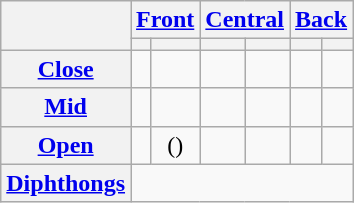<table class="wikitable" style="text-align: center;">
<tr>
<th rowspan="2"></th>
<th colspan="2"><a href='#'>Front</a></th>
<th colspan="2"><a href='#'>Central</a></th>
<th colspan="2"><a href='#'>Back</a></th>
</tr>
<tr>
<th></th>
<th></th>
<th></th>
<th></th>
<th></th>
<th></th>
</tr>
<tr>
<th><a href='#'>Close</a></th>
<td></td>
<td></td>
<td></td>
<td></td>
<td></td>
<td></td>
</tr>
<tr>
<th><a href='#'>Mid</a></th>
<td></td>
<td></td>
<td></td>
<td></td>
<td></td>
<td></td>
</tr>
<tr>
<th><a href='#'>Open</a></th>
<td></td>
<td>()</td>
<td></td>
<td></td>
<td></td>
<td></td>
</tr>
<tr>
<th><a href='#'>Diphthongs</a></th>
<td colspan="6"></td>
</tr>
</table>
